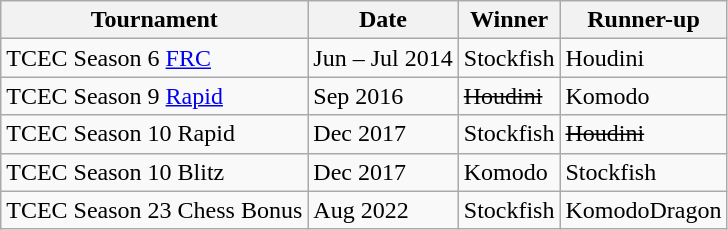<table class="wikitable sortable">
<tr>
<th>Tournament</th>
<th>Date</th>
<th>Winner</th>
<th>Runner-up</th>
</tr>
<tr>
<td>TCEC Season 6 <a href='#'>FRC</a></td>
<td>Jun – Jul 2014</td>
<td>Stockfish </td>
<td>Houdini </td>
</tr>
<tr>
<td>TCEC Season 9 <a href='#'>Rapid</a></td>
<td>Sep 2016</td>
<td><s>Houdini </s></td>
<td>Komodo </td>
</tr>
<tr>
<td>TCEC Season 10 Rapid</td>
<td>Dec 2017</td>
<td>Stockfish </td>
<td><s>Houdini </s></td>
</tr>
<tr>
<td>TCEC Season 10 Blitz</td>
<td>Dec 2017</td>
<td>Komodo </td>
<td>Stockfish </td>
</tr>
<tr>
<td>TCEC Season 23 Chess Bonus</td>
<td>Aug 2022</td>
<td>Stockfish </td>
<td>KomodoDragon </td>
</tr>
</table>
